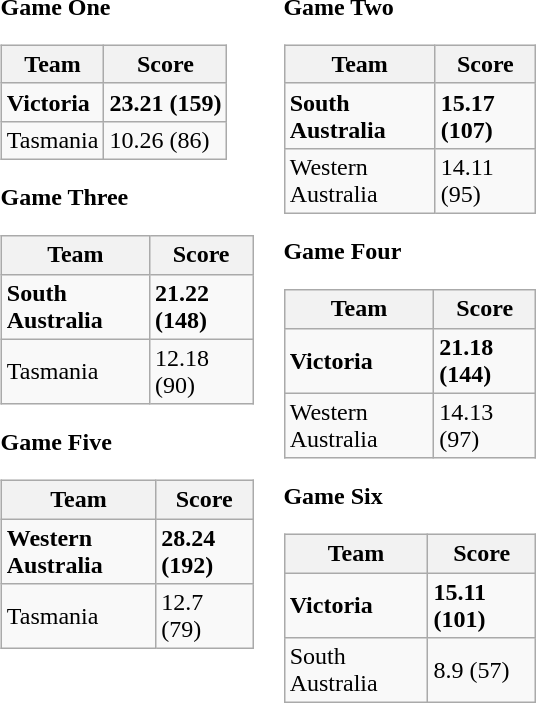<table width="30%">
<tr>
<td valign="top" width="30%"><br><strong>Game One</strong><table class="wikitable">
<tr>
<th>Team</th>
<th>Score</th>
</tr>
<tr>
<td><strong>Victoria</strong></td>
<td><strong>23.21 (159)</strong></td>
</tr>
<tr>
<td>Tasmania</td>
<td>10.26 (86)</td>
</tr>
</table>
<strong>Game Three</strong><table class="wikitable">
<tr>
<th>Team</th>
<th>Score</th>
</tr>
<tr>
<td><strong>South Australia</strong></td>
<td><strong>21.22 (148)</strong></td>
</tr>
<tr>
<td>Tasmania</td>
<td>12.18 (90)</td>
</tr>
</table>
<strong>Game Five</strong><table class="wikitable">
<tr>
<th>Team</th>
<th>Score</th>
</tr>
<tr>
<td><strong>Western Australia</strong></td>
<td><strong>28.24 (192)</strong></td>
</tr>
<tr>
<td>Tasmania</td>
<td>12.7 (79)</td>
</tr>
</table>
</td>
<td valign="top" width="30%"><br><strong>Game Two</strong><table class="wikitable">
<tr>
<th>Team</th>
<th>Score</th>
</tr>
<tr>
<td><strong>South Australia</strong></td>
<td><strong>15.17 (107)</strong></td>
</tr>
<tr>
<td>Western Australia</td>
<td>14.11 (95)</td>
</tr>
</table>
<strong>Game Four</strong><table class="wikitable">
<tr>
<th>Team</th>
<th>Score</th>
</tr>
<tr>
<td><strong>Victoria</strong></td>
<td><strong>21.18 (144)</strong></td>
</tr>
<tr>
<td>Western Australia</td>
<td>14.13 (97)</td>
</tr>
</table>
<strong>Game Six</strong><table class="wikitable">
<tr>
<th>Team</th>
<th>Score</th>
</tr>
<tr>
<td><strong>Victoria</strong></td>
<td><strong>15.11 (101)</strong></td>
</tr>
<tr>
<td>South Australia</td>
<td>8.9 (57)</td>
</tr>
</table>
</td>
</tr>
</table>
